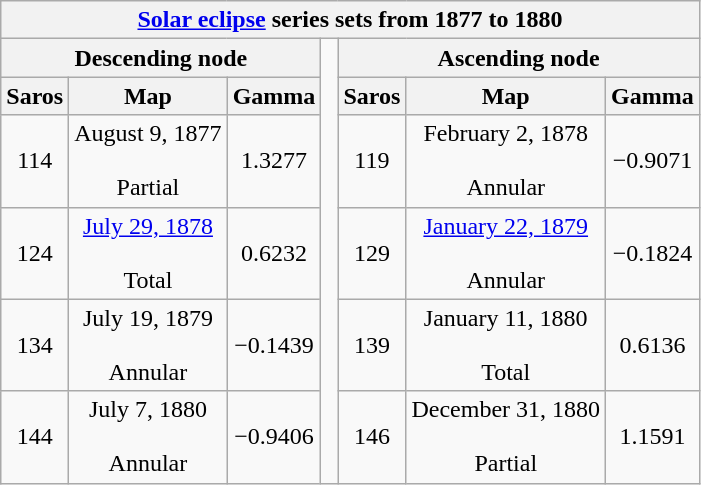<table class="wikitable mw-collapsible mw-collapsed">
<tr>
<th class="nowrap" colspan="7"><a href='#'>Solar eclipse</a> series sets from 1877 to 1880</th>
</tr>
<tr>
<th scope="col" colspan="3">Descending node</th>
<td rowspan="6"> </td>
<th scope="col" colspan="3">Ascending node</th>
</tr>
<tr style="text-align: center;">
<th scope="col">Saros</th>
<th scope="col">Map</th>
<th scope="col">Gamma</th>
<th scope="col">Saros</th>
<th scope="col">Map</th>
<th scope="col">Gamma</th>
</tr>
<tr style="text-align: center;">
<td>114</td>
<td>August 9, 1877<br><br>Partial</td>
<td>1.3277</td>
<td>119</td>
<td>February 2, 1878<br><br>Annular</td>
<td>−0.9071</td>
</tr>
<tr style="text-align: center;">
<td>124</td>
<td><a href='#'>July 29, 1878</a><br><br>Total</td>
<td>0.6232</td>
<td>129</td>
<td><a href='#'>January 22, 1879</a><br><br>Annular</td>
<td>−0.1824</td>
</tr>
<tr style="text-align: center;">
<td>134</td>
<td>July 19, 1879<br><br>Annular</td>
<td>−0.1439</td>
<td>139</td>
<td>January 11, 1880<br><br>Total</td>
<td>0.6136</td>
</tr>
<tr style="text-align: center;">
<td>144</td>
<td>July 7, 1880<br><br>Annular</td>
<td>−0.9406</td>
<td>146</td>
<td>December 31, 1880<br><br>Partial</td>
<td>1.1591</td>
</tr>
</table>
